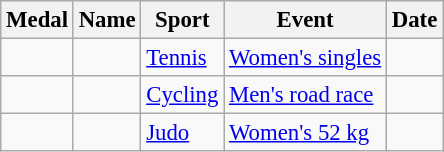<table class="wikitable sortable" style="font-size:95%">
<tr>
<th>Medal</th>
<th>Name</th>
<th>Sport</th>
<th>Event</th>
<th>Date</th>
</tr>
<tr>
<td></td>
<td></td>
<td><a href='#'>Tennis</a></td>
<td><a href='#'>Women's singles</a></td>
<td></td>
</tr>
<tr>
<td></td>
<td></td>
<td><a href='#'>Cycling</a></td>
<td><a href='#'>Men's road race</a></td>
<td></td>
</tr>
<tr>
<td></td>
<td></td>
<td><a href='#'>Judo</a></td>
<td><a href='#'>Women's 52 kg</a></td>
<td></td>
</tr>
</table>
